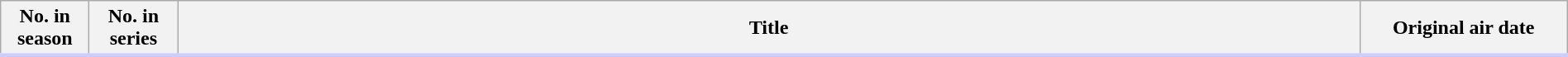<table class="wikitable" style="width:100%; margin:auto; background:#FFF;">
<tr style="border-bottom: 3px solid #CCF;">
<th style="width:4em;">No. in season</th>
<th style="width:4em;">No. in series</th>
<th>Title</th>
<th style="width:10em;">Original air date<br>











</th>
</tr>
</table>
